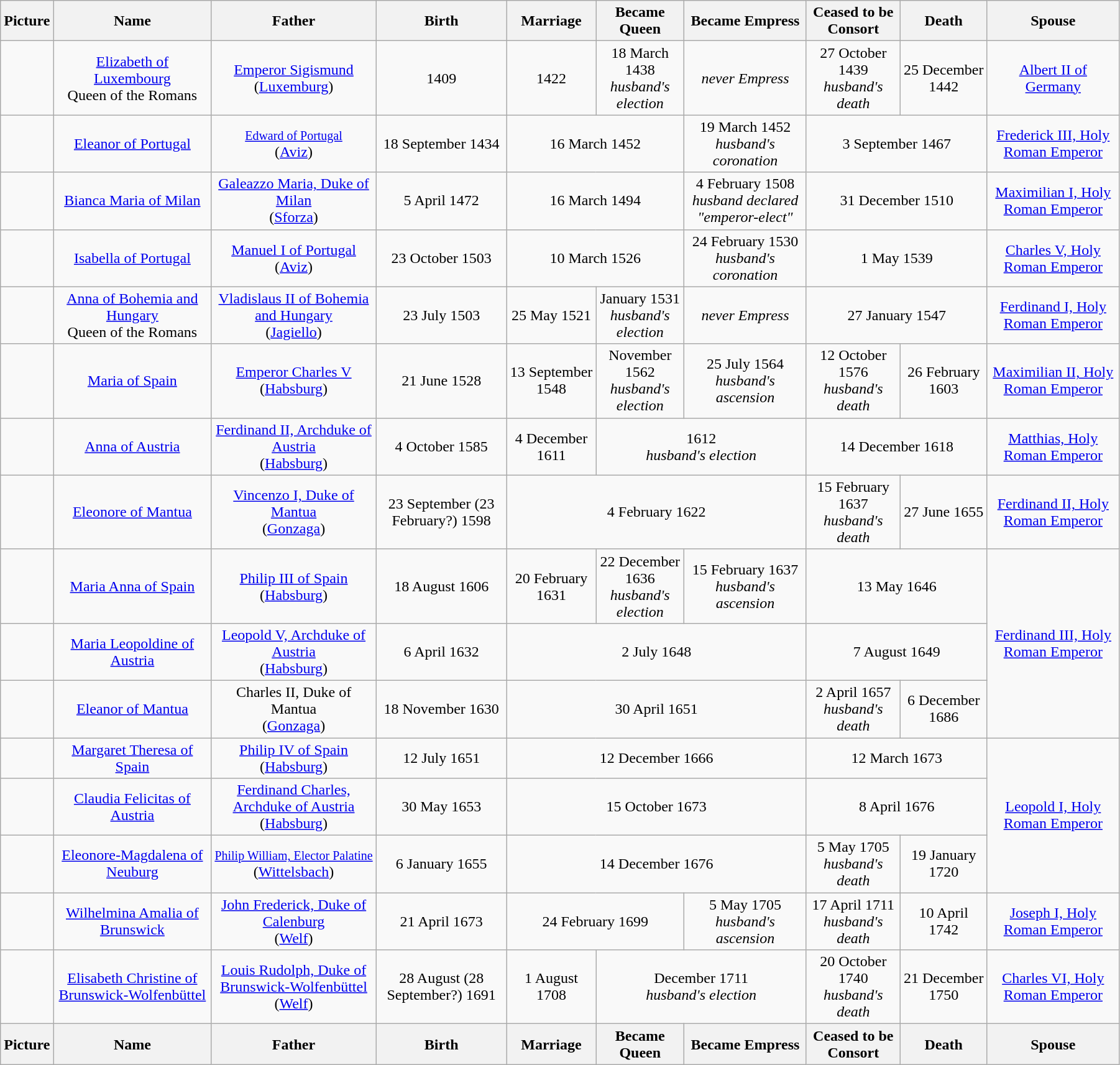<table width=95% class="wikitable">
<tr>
<th>Picture</th>
<th>Name</th>
<th>Father</th>
<th>Birth</th>
<th>Marriage</th>
<th>Became Queen</th>
<th>Became Empress</th>
<th>Ceased to be Consort</th>
<th>Death</th>
<th>Spouse</th>
</tr>
<tr>
<td align=center></td>
<td align=center><a href='#'>Elizabeth of Luxembourg</a><br>Queen of the Romans</td>
<td align="center"><a href='#'>Emperor Sigismund</a><br>(<a href='#'>Luxemburg</a>)</td>
<td align="center">1409</td>
<td align="center">1422</td>
<td align="center">18 March 1438<br><em>husband's election</em></td>
<td align="center"><em>never Empress</em></td>
<td align="center">27 October 1439<br><em>husband's death</em></td>
<td align="center">25 December 1442</td>
<td align="center"><a href='#'>Albert II of Germany</a></td>
</tr>
<tr>
<td align=center></td>
<td align=center><a href='#'>Eleanor of Portugal</a></td>
<td align="center"><small><a href='#'>Edward of Portugal</a></small><br>(<a href='#'>Aviz</a>)</td>
<td align="center">18 September 1434</td>
<td align="center" colspan="2">16 March 1452</td>
<td align="center">19 March 1452<br><em>husband's coronation</em></td>
<td align="center" colspan="2">3 September 1467</td>
<td align="center"><a href='#'>Frederick III, Holy Roman Emperor</a></td>
</tr>
<tr>
<td align=center></td>
<td align=center><a href='#'>Bianca Maria of Milan</a></td>
<td align="center"><a href='#'>Galeazzo Maria, Duke of Milan</a><br>(<a href='#'>Sforza</a>)</td>
<td align="center">5 April 1472</td>
<td align="center" colspan="2">16 March 1494</td>
<td align="center">4 February 1508<br><em>husband declared "emperor-elect"</em></td>
<td align="center" colspan="2">31 December 1510</td>
<td align="center"><a href='#'>Maximilian I, Holy Roman Emperor</a></td>
</tr>
<tr>
<td align=center></td>
<td align=center><a href='#'>Isabella of Portugal</a></td>
<td align="center"><a href='#'>Manuel I of Portugal</a><br>(<a href='#'>Aviz</a>)</td>
<td align="center">23 October 1503</td>
<td align="center" colspan="2">10 March 1526</td>
<td align="center">24 February 1530<br><em>husband's coronation</em></td>
<td align="center" colspan="2">1 May 1539</td>
<td align="center"><a href='#'>Charles V, Holy Roman Emperor</a></td>
</tr>
<tr>
<td align=center></td>
<td align=center><a href='#'>Anna of Bohemia and Hungary</a><br>Queen of the Romans</td>
<td align="center"><a href='#'>Vladislaus II of Bohemia and Hungary</a><br>(<a href='#'>Jagiello</a>)</td>
<td align="center">23 July 1503</td>
<td align="center">25 May 1521</td>
<td align="center">January 1531<br><em>husband's election</em></td>
<td align="center"><em>never Empress</em></td>
<td align="center" colspan="2">27 January 1547</td>
<td align="center"><a href='#'>Ferdinand I, Holy Roman Emperor</a></td>
</tr>
<tr>
<td align=center></td>
<td align=center><a href='#'>Maria of Spain</a></td>
<td align="center"><a href='#'>Emperor Charles V</a><br>(<a href='#'>Habsburg</a>)</td>
<td align="center">21 June 1528</td>
<td align="center">13 September 1548</td>
<td align="center">November 1562<br><em>husband's election</em></td>
<td align="center">25 July 1564<br><em>husband's ascension</em></td>
<td align="center">12 October 1576<br><em>husband's death</em></td>
<td align="center">26 February 1603</td>
<td align="center"><a href='#'>Maximilian II, Holy Roman Emperor</a></td>
</tr>
<tr>
<td align=center></td>
<td align=center><a href='#'>Anna of Austria</a></td>
<td align="center"><a href='#'>Ferdinand II, Archduke of Austria</a><br>(<a href='#'>Habsburg</a>)</td>
<td align="center">4 October 1585</td>
<td align="center">4 December 1611</td>
<td align="center" colspan="2">1612<br><em>husband's election</em></td>
<td align="center" colspan="2">14 December 1618</td>
<td align="center"><a href='#'>Matthias, Holy Roman Emperor</a></td>
</tr>
<tr>
<td align=center></td>
<td align=center><a href='#'>Eleonore of Mantua</a></td>
<td align="center"><a href='#'>Vincenzo I, Duke of Mantua</a><br>(<a href='#'>Gonzaga</a>)</td>
<td align="center">23 September (23 February?) 1598</td>
<td align="center" colspan="3">4 February 1622</td>
<td align="center">15 February 1637<br><em>husband's death</em></td>
<td align="center">27 June 1655</td>
<td align="center"><a href='#'>Ferdinand II, Holy Roman Emperor</a></td>
</tr>
<tr>
<td align=center></td>
<td align=center><a href='#'>Maria Anna of Spain</a></td>
<td align="center"><a href='#'>Philip III of Spain</a><br>(<a href='#'>Habsburg</a>)</td>
<td align="center">18 August 1606</td>
<td align="center">20 February 1631</td>
<td align="center">22 December 1636<br><em>husband's election</em></td>
<td align="center">15 February 1637<br><em>husband's ascension</em></td>
<td align="center" colspan="2">13 May 1646</td>
<td align="center" rowspan="3"><a href='#'>Ferdinand III, Holy Roman Emperor</a></td>
</tr>
<tr>
<td align=center></td>
<td align=center><a href='#'>Maria Leopoldine of Austria</a></td>
<td align="center"><a href='#'>Leopold V, Archduke of Austria</a><br>(<a href='#'>Habsburg</a>)</td>
<td align="center">6 April 1632</td>
<td align="center" colspan="3">2 July 1648</td>
<td align="center" colspan="2">7 August 1649</td>
</tr>
<tr>
<td align=center></td>
<td align=center><a href='#'>Eleanor of Mantua</a></td>
<td align="center">Charles II, Duke of Mantua<br>(<a href='#'>Gonzaga</a>)</td>
<td align="center">18 November 1630</td>
<td align="center" colspan="3">30 April 1651</td>
<td align="center">2 April 1657 <br><em>husband's death</em></td>
<td align="center">6 December 1686</td>
</tr>
<tr>
<td align=center></td>
<td align=center><a href='#'>Margaret Theresa of Spain</a></td>
<td align="center"><a href='#'>Philip IV of Spain</a><br>(<a href='#'>Habsburg</a>)</td>
<td align="center">12 July 1651</td>
<td align="center" colspan="3">12 December 1666</td>
<td align="center" colspan="2">12 March 1673</td>
<td align="center" rowspan="3"><a href='#'>Leopold I, Holy Roman Emperor</a></td>
</tr>
<tr>
<td align=center></td>
<td align=center><a href='#'>Claudia Felicitas of Austria</a></td>
<td align="center"><a href='#'>Ferdinand Charles, Archduke of Austria</a><br>(<a href='#'>Habsburg</a>)</td>
<td align="center">30 May 1653</td>
<td align="center" colspan="3">15 October 1673</td>
<td align="center" colspan="2">8 April 1676</td>
</tr>
<tr>
<td align=center></td>
<td align=center><a href='#'>Eleonore-Magdalena of Neuburg</a></td>
<td align="center"><small><a href='#'>Philip William, Elector Palatine</a></small><br>(<a href='#'>Wittelsbach</a>)</td>
<td align="center">6 January 1655</td>
<td align="center" colspan="3">14 December 1676</td>
<td align="center">5 May 1705<br><em>husband's death</em></td>
<td align="center">19 January 1720</td>
</tr>
<tr>
<td align=center></td>
<td align=center><a href='#'>Wilhelmina Amalia of Brunswick</a></td>
<td align="center"><a href='#'>John Frederick, Duke of Calenburg</a><br>(<a href='#'>Welf</a>)</td>
<td align="center">21 April 1673</td>
<td align="center" colspan="2">24 February 1699</td>
<td align="center">5 May 1705<br><em>husband's ascension</em></td>
<td align="center">17 April 1711<br><em>husband's death</em></td>
<td align="center">10 April 1742</td>
<td align="center"><a href='#'>Joseph I, Holy Roman Emperor</a></td>
</tr>
<tr>
<td align=center></td>
<td align=center><a href='#'>Elisabeth Christine of Brunswick-Wolfenbüttel</a></td>
<td align="center"><a href='#'>Louis Rudolph, Duke of Brunswick-Wolfenbüttel</a><br>(<a href='#'>Welf</a>)</td>
<td align="center">28 August (28 September?) 1691</td>
<td align="center">1 August 1708</td>
<td align="center" colspan="2">December 1711<br><em>husband's election</em></td>
<td align="center">20 October 1740<br><em>husband's death</em></td>
<td align="center">21 December 1750</td>
<td align="center"><a href='#'>Charles VI, Holy Roman Emperor</a></td>
</tr>
<tr>
<th>Picture</th>
<th>Name</th>
<th>Father</th>
<th>Birth</th>
<th>Marriage</th>
<th>Became Queen</th>
<th>Became Empress</th>
<th>Ceased to be Consort</th>
<th>Death</th>
<th>Spouse</th>
</tr>
</table>
